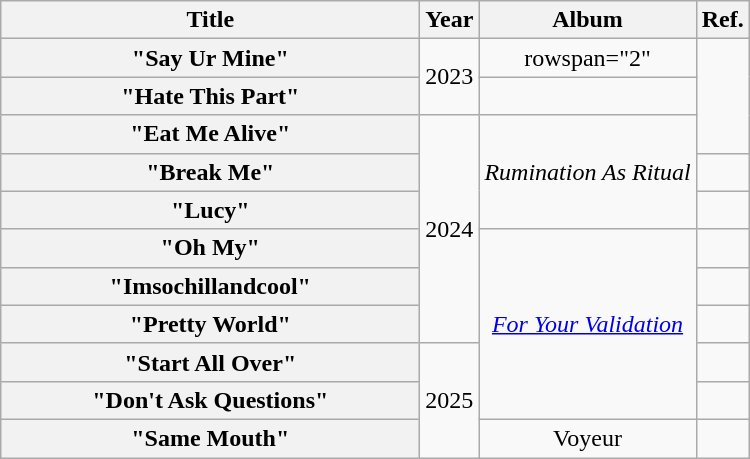<table class="wikitable plainrowheaders" style="text-align:center;">
<tr>
<th scope="col" style="width:17em;">Title</th>
<th scope="col" style="width:1em;">Year</th>
<th scope="col">Album</th>
<th>Ref.</th>
</tr>
<tr>
<th scope="row">"Say Ur Mine"</th>
<td rowspan="2">2023</td>
<td>rowspan="2" </td>
<td rowspan="3"></td>
</tr>
<tr>
<th scope="row">"Hate This Part"</th>
</tr>
<tr>
<th scope="row">"Eat Me Alive"</th>
<td rowspan="6">2024</td>
<td rowspan="3"><em>Rumination As Ritual</em></td>
</tr>
<tr>
<th scope="row">"Break Me"</th>
<td></td>
</tr>
<tr>
<th scope="row">"Lucy"</th>
<td></td>
</tr>
<tr>
<th scope="row">"Oh My"</th>
<td rowspan="5"><em><a href='#'>For Your Validation</a></em></td>
<td></td>
</tr>
<tr>
<th scope="row">"Imsochillandcool"</th>
<td></td>
</tr>
<tr>
<th scope="row">"Pretty World"</th>
<td></td>
</tr>
<tr>
<th scope="row">"Start All Over"</th>
<td rowspan="3">2025</td>
<td></td>
</tr>
<tr>
<th scope="row">"Don't Ask Questions"</th>
<td></td>
</tr>
<tr>
<th scope="row">"Same Mouth"</th>
<td>Voyeur</td>
<td rowspan="3"></td>
</tr>
</table>
